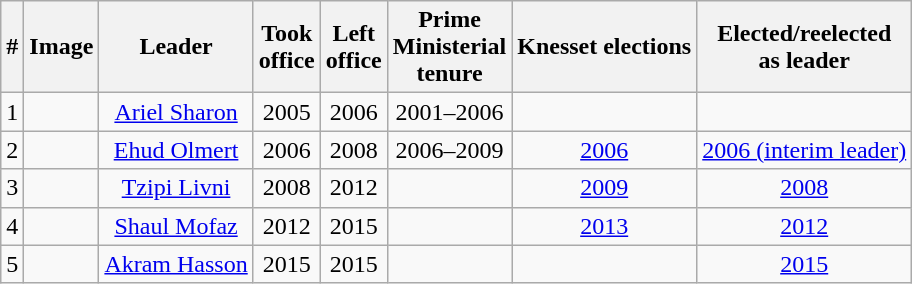<table class="wikitable sortable" style="text-align: center; font-size: 100%;" cellpadding=2 cellspacing=2>
<tr>
<th>#</th>
<th>Image</th>
<th>Leader</th>
<th>Took<br>office</th>
<th>Left<br>office</th>
<th>Prime<br>Ministerial<br>tenure</th>
<th>Knesset elections</th>
<th>Elected/reelected<br>as leader</th>
</tr>
<tr>
<td>1</td>
<td></td>
<td><a href='#'>Ariel Sharon</a></td>
<td>2005</td>
<td>2006</td>
<td>2001–2006</td>
<td></td>
</tr>
<tr>
<td>2</td>
<td></td>
<td><a href='#'>Ehud Olmert</a></td>
<td>2006</td>
<td>2008</td>
<td>2006–2009</td>
<td><a href='#'>2006</a></td>
<td><a href='#'>2006 (interim leader)</a></td>
</tr>
<tr>
<td>3</td>
<td></td>
<td><a href='#'>Tzipi Livni</a></td>
<td>2008</td>
<td>2012</td>
<td></td>
<td><a href='#'>2009</a></td>
<td><a href='#'>2008</a></td>
</tr>
<tr>
<td>4</td>
<td></td>
<td><a href='#'>Shaul Mofaz</a></td>
<td>2012</td>
<td>2015</td>
<td></td>
<td><a href='#'>2013</a></td>
<td><a href='#'>2012</a></td>
</tr>
<tr>
<td>5</td>
<td></td>
<td><a href='#'>Akram Hasson</a></td>
<td>2015</td>
<td>2015</td>
<td></td>
<td></td>
<td><a href='#'>2015</a></td>
</tr>
</table>
